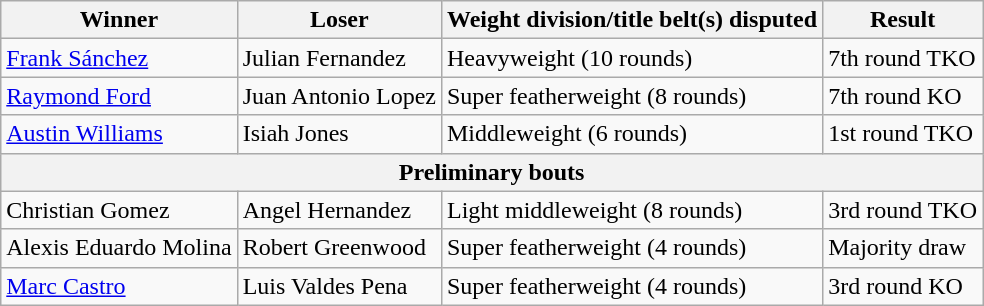<table class=wikitable>
<tr>
<th>Winner</th>
<th>Loser</th>
<th>Weight division/title belt(s) disputed</th>
<th>Result</th>
</tr>
<tr>
<td> <a href='#'>Frank Sánchez</a></td>
<td> Julian Fernandez</td>
<td>Heavyweight (10 rounds)</td>
<td>7th round TKO</td>
</tr>
<tr>
<td> <a href='#'>Raymond Ford</a></td>
<td> Juan Antonio Lopez</td>
<td>Super featherweight (8 rounds)</td>
<td>7th round KO</td>
</tr>
<tr>
<td> <a href='#'>Austin Williams</a></td>
<td> Isiah Jones</td>
<td>Middleweight (6 rounds)</td>
<td>1st round TKO</td>
</tr>
<tr>
<th colspan=4>Preliminary bouts</th>
</tr>
<tr>
<td> Christian Gomez</td>
<td> Angel Hernandez</td>
<td>Light middleweight (8 rounds)</td>
<td>3rd round TKO</td>
</tr>
<tr>
<td> Alexis Eduardo Molina</td>
<td> Robert Greenwood</td>
<td>Super featherweight (4 rounds)</td>
<td>Majority draw</td>
</tr>
<tr>
<td> <a href='#'>Marc Castro</a></td>
<td> Luis Valdes Pena</td>
<td>Super featherweight (4 rounds)</td>
<td>3rd round KO</td>
</tr>
</table>
